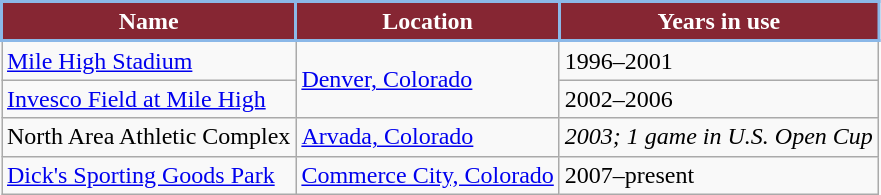<table class="wikitable sortable">
<tr>
<th style="background:#862633; color:#FFFFFF; border:2px solid #8BB8E8;">Name</th>
<th style="background:#862633; color:#FFFFFF; border:2px solid #8BB8E8;">Location</th>
<th style="background:#862633; color:#FFFFFF; border:2px solid #8BB8E8;">Years in use</th>
</tr>
<tr>
<td><a href='#'>Mile High Stadium</a></td>
<td rowspan=2><a href='#'>Denver, Colorado</a></td>
<td>1996–2001</td>
</tr>
<tr>
<td><a href='#'>Invesco Field at Mile High</a></td>
<td>2002–2006</td>
</tr>
<tr>
<td>North Area Athletic Complex</td>
<td><a href='#'>Arvada, Colorado</a></td>
<td><em>2003; 1 game in U.S. Open Cup</em></td>
</tr>
<tr>
<td><a href='#'>Dick's Sporting Goods Park</a></td>
<td><a href='#'>Commerce City, Colorado</a></td>
<td>2007–present</td>
</tr>
</table>
